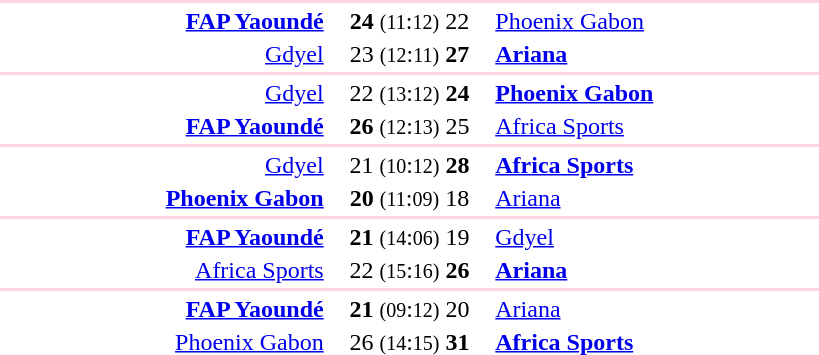<table style="text-align:center" width=550>
<tr>
<th width=30%></th>
<th width=15%></th>
<th width=30%></th>
</tr>
<tr align="left" bgcolor=#ffd4e4>
<td colspan=4></td>
</tr>
<tr>
<td align="right"><strong><a href='#'>FAP Yaoundé</a></strong> </td>
<td><strong>24</strong> <small>(11</small>:<small>12)</small> 22</td>
<td align=left> <a href='#'>Phoenix Gabon</a></td>
</tr>
<tr>
<td align="right"><a href='#'>Gdyel</a> </td>
<td>23 <small>(12</small>:<small>11)</small> <strong>27</strong></td>
<td align=left> <strong><a href='#'>Ariana</a></strong></td>
</tr>
<tr align="left" bgcolor=#ffd4e4>
<td colspan=4></td>
</tr>
<tr>
<td align="right"><a href='#'>Gdyel</a> </td>
<td>22 <small>(13</small>:<small>12)</small> <strong>24</strong></td>
<td align=left> <strong><a href='#'>Phoenix Gabon</a></strong></td>
</tr>
<tr>
<td align="right"><strong><a href='#'>FAP Yaoundé</a></strong> </td>
<td><strong>26</strong> <small>(12</small>:<small>13)</small> 25</td>
<td align=left> <a href='#'>Africa Sports</a></td>
</tr>
<tr align="left" bgcolor=#ffd4e4>
<td colspan=4></td>
</tr>
<tr>
<td align="right"><a href='#'>Gdyel</a> </td>
<td>21 <small>(10</small>:<small>12)</small> <strong>28</strong></td>
<td align=left> <strong><a href='#'>Africa Sports</a></strong></td>
</tr>
<tr>
<td align="right"><strong><a href='#'>Phoenix Gabon</a></strong> </td>
<td><strong>20</strong> <small>(11</small>:<small>09)</small> 18</td>
<td align=left> <a href='#'>Ariana</a></td>
</tr>
<tr align="left" bgcolor=#ffd4e4>
<td colspan=4></td>
</tr>
<tr>
<td align="right"><strong><a href='#'>FAP Yaoundé</a></strong> </td>
<td><strong>21</strong> <small>(14</small>:<small>06)</small> 19</td>
<td align=left> <a href='#'>Gdyel</a></td>
</tr>
<tr>
<td align="right"><a href='#'>Africa Sports</a> </td>
<td>22 <small>(15</small>:<small>16)</small> <strong>26</strong></td>
<td align=left> <strong><a href='#'>Ariana</a></strong></td>
</tr>
<tr align="left" bgcolor=#ffd4e4>
<td colspan=4></td>
</tr>
<tr>
<td align="right"><strong><a href='#'>FAP Yaoundé</a></strong> </td>
<td><strong>21</strong> <small>(09</small>:<small>12)</small> 20</td>
<td align=left> <a href='#'>Ariana</a></td>
</tr>
<tr>
<td align="right"><a href='#'>Phoenix Gabon</a> </td>
<td>26 <small>(14</small>:<small>15)</small> <strong>31</strong></td>
<td align=left> <strong><a href='#'>Africa Sports</a></strong></td>
</tr>
</table>
